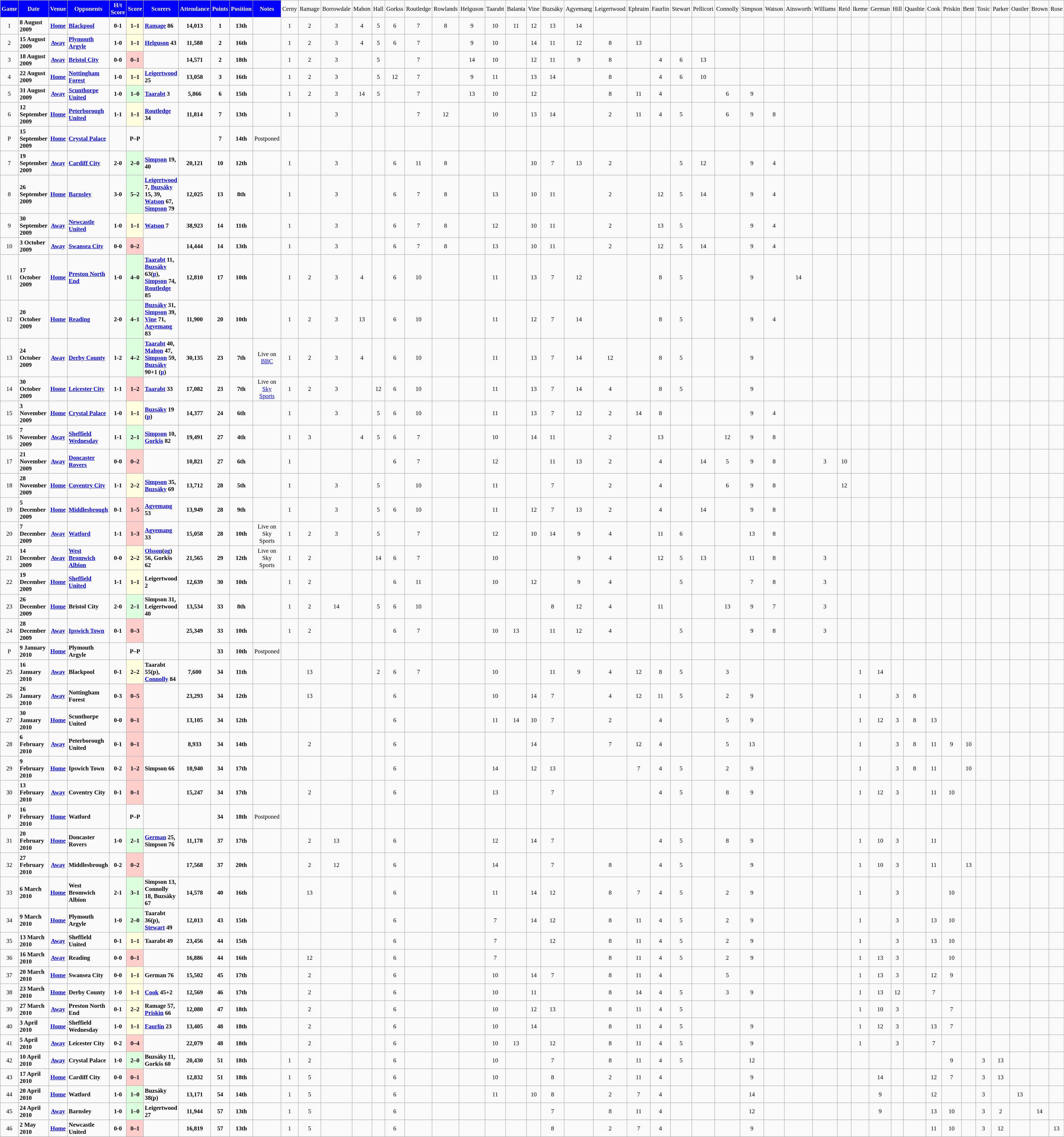<table class="wikitable" style="text-align:center; margin: 1em 1em 1em 0; background: #f9f9f9; border:1px #aaa solid; border-collapse: collapse; font-size: 95%;">
<tr>
<th style="background:#0000FF; color:white; text-align:center;">Game</th>
<th style="background:#0000FF; color:white; text-align:center;">Date</th>
<th style="background:#0000FF; color:white; text-align:center;">Venue</th>
<th style="background:#0000FF; color:white; text-align:center;">Opponents</th>
<th style="background:#0000FF; color:white; text-align:center;">H/t Score</th>
<th style="background:#0000FF; color:white; text-align:center;">Score</th>
<th style="background:#0000FF; color:white; text-align:center;">Scorers</th>
<th style="background:#0000FF; color:white; text-align:center;">Attendance</th>
<th style="background:#0000FF; color:white; text-align:center;">Points</th>
<th style="background:#0000FF; color:white; text-align:center;">Position</th>
<th style="background:#0000FF; color:white; text-align:center;">Notes</th>
<td>Cerny</td>
<td>Ramage</td>
<td>Borrowdale</td>
<td>Mahon</td>
<td>Hall</td>
<td>Gorkss</td>
<td>Routledge</td>
<td>Rowlands</td>
<td>Helguson</td>
<td>Taarabt</td>
<td>Balanta</td>
<td>Vine</td>
<td>Buzsáky</td>
<td>Agyemang</td>
<td>Leigertwood</td>
<td>Ephraim</td>
<td>Faurlin</td>
<td>Stewart</td>
<td>Pellicori</td>
<td>Connolly</td>
<td>Simpson</td>
<td>Watson</td>
<td>Ainsworth</td>
<td>Williams</td>
<td>Reid</td>
<td>Ikeme</td>
<td>German</td>
<td>Hill</td>
<td>Quashie</td>
<td>Cook</td>
<td>Priskin</td>
<td>Bent</td>
<td>Tosic</td>
<td>Parker</td>
<td>Oastler</td>
<td>Brown</td>
<td>Rose</td>
</tr>
<tr>
<td>1</td>
<td align=left><strong>8 August 2009</strong></td>
<td><a href='#'><strong>Home</strong></a></td>
<td align=left><a href='#'><strong>Blackpool</strong></a></td>
<td><strong>0-1</strong></td>
<td bgcolor="#ffffdd"><strong>1–1</strong></td>
<td align=left><strong><a href='#'>Ramage</a> 86</strong></td>
<td><strong>14,013</strong></td>
<td><strong>1</strong></td>
<td><strong>13th</strong></td>
<td></td>
<td>1</td>
<td>2</td>
<td>3</td>
<td>4</td>
<td>5</td>
<td>6</td>
<td>7</td>
<td>8</td>
<td>9</td>
<td>10</td>
<td>11</td>
<td>12</td>
<td>13</td>
<td>14</td>
<td></td>
<td></td>
<td></td>
<td></td>
<td></td>
<td></td>
<td></td>
<td></td>
<td></td>
<td></td>
<td></td>
<td></td>
<td></td>
<td></td>
<td></td>
<td></td>
<td></td>
<td></td>
<td></td>
<td></td>
<td></td>
<td></td>
<td></td>
</tr>
<tr>
<td>2</td>
<td align=left><strong>15 August 2009</strong></td>
<td><a href='#'><strong>Away</strong></a></td>
<td align=left><a href='#'><strong>Plymouth Argyle</strong></a></td>
<td><strong>1-0</strong></td>
<td bgcolor="#ffffdd"><strong>1–1</strong></td>
<td align=left><strong><a href='#'>Helguson</a> 43</strong></td>
<td><strong>11,588</strong></td>
<td><strong>2</strong></td>
<td><strong>16th</strong></td>
<td></td>
<td>1</td>
<td>2</td>
<td>3</td>
<td>4</td>
<td>5</td>
<td>6</td>
<td>7</td>
<td></td>
<td>9</td>
<td>10</td>
<td></td>
<td>14</td>
<td>11</td>
<td>12</td>
<td>8</td>
<td>13</td>
<td></td>
<td></td>
<td></td>
<td></td>
<td></td>
<td></td>
<td></td>
<td></td>
<td></td>
<td></td>
<td></td>
<td></td>
<td></td>
<td></td>
<td></td>
<td></td>
<td></td>
<td></td>
<td></td>
<td></td>
<td></td>
</tr>
<tr>
<td>3</td>
<td align=left><strong>18 August 2009</strong></td>
<td><a href='#'><strong>Away</strong></a></td>
<td align=left><a href='#'><strong>Bristol City</strong></a></td>
<td><strong>0-0</strong></td>
<td bgcolor="#ffcccc"><strong>0–1</strong></td>
<td align=left></td>
<td><strong>14,571</strong></td>
<td><strong>2</strong></td>
<td><strong>18th</strong></td>
<td></td>
<td>1</td>
<td>2</td>
<td>3</td>
<td></td>
<td>5</td>
<td></td>
<td>7</td>
<td></td>
<td>14</td>
<td>10</td>
<td></td>
<td>12</td>
<td>11</td>
<td>9</td>
<td>8</td>
<td></td>
<td>4</td>
<td>6</td>
<td>13</td>
<td></td>
<td></td>
<td></td>
<td></td>
<td></td>
<td></td>
<td></td>
<td></td>
<td></td>
<td></td>
<td></td>
<td></td>
<td></td>
<td></td>
<td></td>
<td></td>
<td></td>
<td></td>
</tr>
<tr>
<td>4</td>
<td align=left><strong>22 August 2009</strong></td>
<td><a href='#'><strong>Home</strong></a></td>
<td align=left><a href='#'><strong>Nottingham Forest</strong></a></td>
<td><strong>1-0</strong></td>
<td bgcolor="#ffffdd"><strong>1–1</strong></td>
<td align=left><strong><a href='#'>Leigertwood</a> 25</strong></td>
<td><strong>13,058</strong></td>
<td><strong>3</strong></td>
<td><strong>16th</strong></td>
<td></td>
<td>1</td>
<td>2</td>
<td>3</td>
<td></td>
<td>5</td>
<td>12</td>
<td>7</td>
<td></td>
<td>9</td>
<td>11</td>
<td></td>
<td>13</td>
<td>14</td>
<td></td>
<td>8</td>
<td></td>
<td>4</td>
<td>6</td>
<td>10</td>
<td></td>
<td></td>
<td></td>
<td></td>
<td></td>
<td></td>
<td></td>
<td></td>
<td></td>
<td></td>
<td></td>
<td></td>
<td></td>
<td></td>
<td></td>
<td></td>
<td></td>
<td></td>
</tr>
<tr>
<td>5</td>
<td align=left><strong>31 August 2009</strong></td>
<td><a href='#'><strong>Away</strong></a></td>
<td align=left><a href='#'><strong>Scunthorpe United</strong></a></td>
<td><strong>1-0</strong></td>
<td bgcolor="#ddffdd"><strong>1–0</strong></td>
<td align=left><strong><a href='#'>Taarabt</a> 3</strong></td>
<td><strong>5,866</strong></td>
<td><strong>6</strong></td>
<td><strong>15th</strong></td>
<td></td>
<td>1</td>
<td>2</td>
<td>3</td>
<td>14</td>
<td>5</td>
<td></td>
<td>7</td>
<td></td>
<td>13</td>
<td>10</td>
<td></td>
<td>12</td>
<td></td>
<td></td>
<td>8</td>
<td>11</td>
<td>4</td>
<td></td>
<td></td>
<td>6</td>
<td>9</td>
<td></td>
<td></td>
<td></td>
<td></td>
<td></td>
<td></td>
<td></td>
<td></td>
<td></td>
<td></td>
<td></td>
<td></td>
<td></td>
<td></td>
<td></td>
<td></td>
</tr>
<tr>
<td>6</td>
<td align=left><strong>12 September 2009</strong></td>
<td><a href='#'><strong>Home</strong></a></td>
<td align=left><a href='#'><strong>Peterborough United</strong></a></td>
<td><strong>1-1</strong></td>
<td bgcolor="#ffffdd"><strong>1–1</strong></td>
<td align=left><strong><a href='#'>Routledge</a> 34</strong></td>
<td><strong>11,814</strong></td>
<td><strong>7</strong></td>
<td><strong>13th</strong></td>
<td></td>
<td>1</td>
<td></td>
<td>3</td>
<td></td>
<td></td>
<td></td>
<td>7</td>
<td>12</td>
<td></td>
<td>10</td>
<td></td>
<td>13</td>
<td>14</td>
<td></td>
<td>2</td>
<td>11</td>
<td>4</td>
<td>5</td>
<td></td>
<td>6</td>
<td>9</td>
<td>8</td>
<td></td>
<td></td>
<td></td>
<td></td>
<td></td>
<td></td>
<td></td>
<td></td>
<td></td>
<td></td>
<td></td>
<td></td>
<td></td>
<td></td>
<td></td>
</tr>
<tr>
<td>P</td>
<td align=left><strong>15 September 2009</strong></td>
<td><a href='#'><strong>Home</strong></a></td>
<td align=left><a href='#'><strong>Crystal Palace</strong></a></td>
<td></td>
<td bgcolor=""><strong>P–P</strong></td>
<td align=left></td>
<td></td>
<td><strong>7</strong></td>
<td><strong>14th</strong></td>
<td>Postponed </td>
<td></td>
<td></td>
<td></td>
<td></td>
<td></td>
<td></td>
<td></td>
<td></td>
<td></td>
<td></td>
<td></td>
<td></td>
<td></td>
<td></td>
<td></td>
<td></td>
<td></td>
<td></td>
<td></td>
<td></td>
<td></td>
<td></td>
<td></td>
<td></td>
<td></td>
<td></td>
<td></td>
<td></td>
<td></td>
<td></td>
<td></td>
<td></td>
<td></td>
<td></td>
<td></td>
<td></td>
<td></td>
</tr>
<tr>
<td>7</td>
<td align=left><strong>19 September 2009</strong></td>
<td><a href='#'><strong>Away</strong></a></td>
<td align=left><a href='#'><strong>Cardiff City</strong></a></td>
<td><strong>2-0</strong></td>
<td bgcolor="#ddffdd"><strong>2–0</strong></td>
<td align=left><strong><a href='#'>Simpson</a> 19, 40</strong></td>
<td><strong>20,121</strong></td>
<td><strong>10</strong></td>
<td><strong>12th</strong></td>
<td></td>
<td>1</td>
<td></td>
<td>3</td>
<td></td>
<td></td>
<td>6</td>
<td>11</td>
<td>8</td>
<td></td>
<td></td>
<td></td>
<td>10</td>
<td>7</td>
<td>13</td>
<td>2</td>
<td></td>
<td></td>
<td>5</td>
<td>12</td>
<td></td>
<td>9</td>
<td>4</td>
<td></td>
<td></td>
<td></td>
<td></td>
<td></td>
<td></td>
<td></td>
<td></td>
<td></td>
<td></td>
<td></td>
<td></td>
<td></td>
<td></td>
<td></td>
</tr>
<tr>
<td>8</td>
<td align=left><strong>26 September 2009</strong></td>
<td><a href='#'><strong>Home</strong></a></td>
<td align=left><a href='#'><strong>Barnsley</strong></a></td>
<td><strong>3-0</strong></td>
<td bgcolor="#ddffdd"><strong>5–2</strong></td>
<td align=left><strong><a href='#'>Leigertwood</a> 7, <a href='#'>Buzsáky</a> 15, 39, <a href='#'>Watson</a> 67, <a href='#'>Simpson</a> 79</strong></td>
<td><strong>12,025</strong></td>
<td><strong>13</strong></td>
<td><strong>8th</strong></td>
<td></td>
<td>1</td>
<td></td>
<td>3</td>
<td></td>
<td></td>
<td>6</td>
<td>7</td>
<td>8</td>
<td></td>
<td>13</td>
<td></td>
<td>10</td>
<td>11</td>
<td></td>
<td>2</td>
<td></td>
<td>12</td>
<td>5</td>
<td>14</td>
<td></td>
<td>9</td>
<td>4</td>
<td></td>
<td></td>
<td></td>
<td></td>
<td></td>
<td></td>
<td></td>
<td></td>
<td></td>
<td></td>
<td></td>
<td></td>
<td></td>
<td></td>
<td></td>
</tr>
<tr>
<td>9</td>
<td align=left><strong>30 September 2009</strong></td>
<td><a href='#'><strong>Away</strong></a></td>
<td align=left><a href='#'><strong>Newcastle United</strong></a></td>
<td><strong>1-0</strong></td>
<td bgcolor="#ffffdd"><strong>1–1</strong></td>
<td align=left><strong><a href='#'>Watson</a> 7</strong></td>
<td><strong>38,923</strong></td>
<td><strong>14</strong></td>
<td><strong>11th</strong></td>
<td></td>
<td>1</td>
<td></td>
<td>3</td>
<td></td>
<td></td>
<td>6</td>
<td>7</td>
<td>8</td>
<td></td>
<td>12</td>
<td></td>
<td>10</td>
<td>11</td>
<td></td>
<td>2</td>
<td></td>
<td>13</td>
<td>5</td>
<td></td>
<td></td>
<td>9</td>
<td>4</td>
<td></td>
<td></td>
<td></td>
<td></td>
<td></td>
<td></td>
<td></td>
<td></td>
<td></td>
<td></td>
<td></td>
<td></td>
<td></td>
<td></td>
<td></td>
</tr>
<tr>
<td>10</td>
<td align=left><strong>3 October 2009</strong></td>
<td><a href='#'><strong>Away</strong></a></td>
<td align=left><a href='#'><strong>Swansea City</strong></a></td>
<td><strong>0-0</strong></td>
<td bgcolor="#ffcccc"><strong>0–2</strong></td>
<td align=left></td>
<td><strong>14,444</strong></td>
<td><strong>14</strong></td>
<td><strong>13th</strong></td>
<td></td>
<td>1</td>
<td></td>
<td>3</td>
<td></td>
<td></td>
<td>6</td>
<td>7</td>
<td>8</td>
<td></td>
<td>13</td>
<td></td>
<td>10</td>
<td>11</td>
<td></td>
<td>2</td>
<td></td>
<td>12</td>
<td>5</td>
<td>14</td>
<td></td>
<td>9</td>
<td>4</td>
<td></td>
<td></td>
<td></td>
<td></td>
<td></td>
<td></td>
<td></td>
<td></td>
<td></td>
<td></td>
<td></td>
<td></td>
<td></td>
<td></td>
<td></td>
</tr>
<tr>
<td>11</td>
<td align=left><strong>17 October 2009</strong></td>
<td><a href='#'><strong>Home</strong></a></td>
<td align=left><a href='#'><strong>Preston North End</strong></a></td>
<td><strong>1-0</strong></td>
<td bgcolor="#ddffdd"><strong>4–0</strong></td>
<td align=left><strong><a href='#'>Taarabt</a> 11, <a href='#'>Buzsáky</a> 63(<a href='#'>p</a>), <a href='#'>Simpson</a> 74, <a href='#'>Routledge</a> 85</strong></td>
<td><strong>12,810</strong></td>
<td><strong>17</strong></td>
<td><strong>10th</strong></td>
<td></td>
<td>1</td>
<td>2</td>
<td>3</td>
<td>4</td>
<td></td>
<td>6</td>
<td>10</td>
<td></td>
<td></td>
<td>11</td>
<td></td>
<td>13</td>
<td>7</td>
<td>12</td>
<td></td>
<td></td>
<td>8</td>
<td>5</td>
<td></td>
<td></td>
<td>9</td>
<td></td>
<td>14</td>
<td></td>
<td></td>
<td></td>
<td></td>
<td></td>
<td></td>
<td></td>
<td></td>
<td></td>
<td></td>
<td></td>
<td></td>
<td></td>
<td></td>
</tr>
<tr>
<td>12</td>
<td align=left><strong>20 October 2009</strong></td>
<td><a href='#'><strong>Home</strong></a></td>
<td align=left><a href='#'><strong>Reading</strong></a></td>
<td><strong>2-0</strong></td>
<td bgcolor="#ddffdd"><strong>4–1</strong></td>
<td align=left><strong><a href='#'>Buzsáky</a> 31, <a href='#'>Simpson</a> 39, <a href='#'>Vine</a> 71, <a href='#'>Agyemang</a> 83</strong></td>
<td><strong>11,900</strong></td>
<td><strong>20</strong></td>
<td><strong>10th</strong></td>
<td></td>
<td>1</td>
<td>2</td>
<td>3</td>
<td>13</td>
<td></td>
<td>6</td>
<td>10</td>
<td></td>
<td></td>
<td>11</td>
<td></td>
<td>12</td>
<td>7</td>
<td>14</td>
<td></td>
<td></td>
<td>8</td>
<td>5</td>
<td></td>
<td></td>
<td>9</td>
<td>4</td>
<td></td>
<td></td>
<td></td>
<td></td>
<td></td>
<td></td>
<td></td>
<td></td>
<td></td>
<td></td>
<td></td>
<td></td>
<td></td>
<td></td>
<td></td>
</tr>
<tr>
<td>13</td>
<td align=left><strong>24 October 2009</strong></td>
<td><a href='#'><strong>Away</strong></a></td>
<td align=left><a href='#'><strong>Derby County</strong></a></td>
<td><strong>1-2</strong></td>
<td bgcolor="#ddffdd"><strong>4–2</strong></td>
<td align=left><strong><a href='#'>Taarabt</a> 40, <a href='#'>Mahon</a> 47, <a href='#'>Simpson</a> 59, <a href='#'>Buzsáky</a> 90+1 (<a href='#'>p</a>)</strong></td>
<td><strong>30,135</strong></td>
<td><strong>23</strong></td>
<td><strong>7th</strong></td>
<td>Live on <a href='#'>BBC</a><br></td>
<td>1</td>
<td>2</td>
<td>3</td>
<td>4</td>
<td></td>
<td>6</td>
<td>10</td>
<td></td>
<td></td>
<td>11</td>
<td></td>
<td>13</td>
<td>7</td>
<td>14</td>
<td>12</td>
<td></td>
<td>8</td>
<td>5</td>
<td></td>
<td></td>
<td>9</td>
<td></td>
<td></td>
<td></td>
<td></td>
<td></td>
<td></td>
<td></td>
<td></td>
<td></td>
<td></td>
<td></td>
<td></td>
<td></td>
<td></td>
<td></td>
<td></td>
</tr>
<tr>
<td>14</td>
<td align=left><strong>30 October 2009</strong></td>
<td><a href='#'><strong>Home</strong></a></td>
<td align=left><a href='#'><strong>Leicester City</strong></a></td>
<td><strong>1-1</strong></td>
<td bgcolor="#ffcccc"><strong>1–2</strong></td>
<td align=left><strong><a href='#'>Taarabt</a> 33</strong></td>
<td><strong>17,082</strong></td>
<td><strong>23</strong></td>
<td><strong>7th</strong></td>
<td>Live on <a href='#'>Sky Sports</a><br></td>
<td>1</td>
<td>2</td>
<td>3</td>
<td></td>
<td>12</td>
<td>6</td>
<td>10</td>
<td></td>
<td></td>
<td>11</td>
<td></td>
<td>13</td>
<td>7</td>
<td>14</td>
<td>4</td>
<td></td>
<td>8</td>
<td>5</td>
<td></td>
<td></td>
<td>9</td>
<td></td>
<td></td>
<td></td>
<td></td>
<td></td>
<td></td>
<td></td>
<td></td>
<td></td>
<td></td>
<td></td>
<td></td>
<td></td>
<td></td>
<td></td>
<td></td>
</tr>
<tr>
<td>15</td>
<td align=left><strong>3 November 2009</strong></td>
<td><a href='#'><strong>Home</strong></a></td>
<td align=left><a href='#'><strong>Crystal Palace</strong></a></td>
<td><strong>1-0</strong></td>
<td bgcolor="#ffffdd"><strong>1–1</strong></td>
<td align=left><strong><a href='#'>Buzsáky</a> 19 (<a href='#'>p</a>)</strong></td>
<td><strong>14,377</strong></td>
<td><strong>24</strong></td>
<td><strong>6th</strong></td>
<td></td>
<td>1</td>
<td></td>
<td>3</td>
<td></td>
<td>5</td>
<td>6</td>
<td>10</td>
<td></td>
<td></td>
<td>11</td>
<td></td>
<td>13</td>
<td>7</td>
<td>12</td>
<td>2</td>
<td>14</td>
<td>8</td>
<td></td>
<td></td>
<td></td>
<td>9</td>
<td>4</td>
<td></td>
<td></td>
<td></td>
<td></td>
<td></td>
<td></td>
<td></td>
<td></td>
<td></td>
<td></td>
<td></td>
<td></td>
<td></td>
<td></td>
<td></td>
</tr>
<tr>
<td>16</td>
<td align=left><strong>7 November 2009</strong></td>
<td><a href='#'><strong>Away</strong></a></td>
<td align=left><a href='#'><strong>Sheffield Wednesday</strong></a></td>
<td><strong>1-1</strong></td>
<td bgcolor="#ddffdd"><strong>2–1</strong></td>
<td align=left><strong><a href='#'>Simpson</a> 10, <a href='#'>Gorkšs</a> 82</strong></td>
<td><strong>19,491</strong></td>
<td><strong>27</strong></td>
<td><strong>4th</strong></td>
<td></td>
<td>1</td>
<td>3</td>
<td></td>
<td>4</td>
<td>5</td>
<td>6</td>
<td>7</td>
<td></td>
<td></td>
<td>10</td>
<td></td>
<td>14</td>
<td>11</td>
<td></td>
<td>2</td>
<td></td>
<td>13</td>
<td></td>
<td></td>
<td>12</td>
<td>9</td>
<td>8</td>
<td></td>
<td></td>
<td></td>
<td></td>
<td></td>
<td></td>
<td></td>
<td></td>
<td></td>
<td></td>
<td></td>
<td></td>
<td></td>
<td></td>
<td></td>
</tr>
<tr>
<td>17</td>
<td align=left><strong>21 November 2009</strong></td>
<td><a href='#'><strong>Away</strong></a></td>
<td align=left><a href='#'><strong>Doncaster Rovers</strong></a></td>
<td><strong>0-0</strong></td>
<td bgcolor="#ffcccc"><strong>0–2</strong></td>
<td align=left></td>
<td><strong>10,821</strong></td>
<td><strong>27</strong></td>
<td><strong>6th</strong></td>
<td></td>
<td>1</td>
<td></td>
<td></td>
<td></td>
<td></td>
<td>6</td>
<td>7</td>
<td></td>
<td></td>
<td>12</td>
<td></td>
<td></td>
<td>11</td>
<td>13</td>
<td>2</td>
<td></td>
<td>4</td>
<td></td>
<td>14</td>
<td>5</td>
<td>9</td>
<td>8</td>
<td></td>
<td>3</td>
<td>10</td>
<td></td>
<td></td>
<td></td>
<td></td>
<td></td>
<td></td>
<td></td>
<td></td>
<td></td>
<td></td>
<td></td>
<td></td>
</tr>
<tr>
<td>18</td>
<td align=left><strong>28 November 2009</strong></td>
<td><a href='#'><strong>Home</strong></a></td>
<td align=left><a href='#'><strong>Coventry City</strong></a></td>
<td><strong>1-1</strong></td>
<td bgcolor="#ffffdd"><strong>2–2</strong></td>
<td align=left><strong><a href='#'>Simpson</a> 35, <a href='#'>Buzsáky</a> 69</strong></td>
<td><strong>13,712</strong></td>
<td><strong>28</strong></td>
<td><strong>5th</strong></td>
<td></td>
<td>1</td>
<td></td>
<td>3</td>
<td></td>
<td>5</td>
<td></td>
<td>10</td>
<td></td>
<td></td>
<td>11</td>
<td></td>
<td></td>
<td>7</td>
<td></td>
<td>2</td>
<td></td>
<td>4</td>
<td></td>
<td></td>
<td>6</td>
<td>9</td>
<td>8</td>
<td></td>
<td></td>
<td>12</td>
<td></td>
<td></td>
<td></td>
<td></td>
<td></td>
<td></td>
<td></td>
<td></td>
<td></td>
<td></td>
<td></td>
<td></td>
</tr>
<tr>
<td>19</td>
<td align=left><strong>5 December 2009</strong></td>
<td><a href='#'><strong>Home</strong></a></td>
<td align=left><a href='#'><strong>Middlesbrough</strong></a></td>
<td><strong>0-1</strong></td>
<td bgcolor="#ffcccc"><strong>1–5</strong></td>
<td align=left><strong><a href='#'>Agyemang</a> 53</strong></td>
<td><strong>13,949</strong></td>
<td><strong>28</strong></td>
<td><strong>9th</strong></td>
<td></td>
<td>1</td>
<td></td>
<td>3</td>
<td></td>
<td>5</td>
<td>6</td>
<td>10</td>
<td></td>
<td></td>
<td>11</td>
<td></td>
<td>12</td>
<td>7</td>
<td>13</td>
<td>2</td>
<td></td>
<td>4</td>
<td></td>
<td>14</td>
<td></td>
<td>9</td>
<td>8</td>
<td></td>
<td></td>
<td></td>
<td></td>
<td></td>
<td></td>
<td></td>
<td></td>
<td></td>
<td></td>
<td></td>
<td></td>
<td></td>
<td></td>
<td></td>
</tr>
<tr>
<td>20</td>
<td align=left><strong>7 December 2009</strong></td>
<td><a href='#'><strong>Away</strong></a></td>
<td align=left><a href='#'><strong>Watford</strong></a></td>
<td><strong>1-1</strong></td>
<td bgcolor="#ffcccc"><strong>1–3</strong></td>
<td align=left><strong><a href='#'>Agyemang</a> 33</strong></td>
<td><strong>15,058</strong></td>
<td><strong>28</strong></td>
<td><strong>10th</strong></td>
<td>Live on Sky Sports<br></td>
<td>1</td>
<td>2</td>
<td>3</td>
<td></td>
<td>5</td>
<td></td>
<td>7</td>
<td></td>
<td></td>
<td>12</td>
<td></td>
<td>10</td>
<td>14</td>
<td>9</td>
<td>4</td>
<td></td>
<td>11</td>
<td>6</td>
<td></td>
<td></td>
<td>13</td>
<td>8</td>
<td></td>
<td></td>
<td></td>
<td></td>
<td></td>
<td></td>
<td></td>
<td></td>
<td></td>
<td></td>
<td></td>
<td></td>
<td></td>
<td></td>
<td></td>
</tr>
<tr>
<td>21</td>
<td align=left><strong>14 December 2009</strong></td>
<td><a href='#'><strong>Away</strong></a></td>
<td align=left><a href='#'><strong>West Bromwich Albion</strong></a></td>
<td><strong>0-0</strong></td>
<td bgcolor="#ffffdd"><strong>2–2</strong></td>
<td align=left><strong><a href='#'>Olsson</a>(<a href='#'>og</a>) 56, Gorkšs 62</strong></td>
<td><strong>21,565</strong></td>
<td><strong>29</strong></td>
<td><strong>12th</strong></td>
<td>Live on Sky Sports<br></td>
<td>1</td>
<td>2</td>
<td></td>
<td></td>
<td>14</td>
<td>6</td>
<td>7</td>
<td></td>
<td></td>
<td>10</td>
<td></td>
<td></td>
<td></td>
<td>9</td>
<td>4</td>
<td></td>
<td>12</td>
<td>5</td>
<td>13</td>
<td></td>
<td>11</td>
<td>8</td>
<td></td>
<td>3</td>
<td></td>
<td></td>
<td></td>
<td></td>
<td></td>
<td></td>
<td></td>
<td></td>
<td></td>
<td></td>
<td></td>
<td></td>
<td></td>
</tr>
<tr>
<td>22</td>
<td align=left><strong>19 December 2009</strong></td>
<td><a href='#'><strong>Home</strong></a></td>
<td align=left><a href='#'><strong>Sheffield United</strong></a></td>
<td><strong>1-1</strong></td>
<td bgcolor="#ffffdd"><strong>1–1</strong></td>
<td align=left><strong>Leigertwood 2</strong></td>
<td><strong>12,639</strong></td>
<td><strong>30</strong></td>
<td><strong>10th</strong></td>
<td></td>
<td>1</td>
<td>2</td>
<td></td>
<td></td>
<td></td>
<td>6</td>
<td>11</td>
<td></td>
<td></td>
<td>10</td>
<td></td>
<td>12</td>
<td></td>
<td>9</td>
<td>4</td>
<td></td>
<td></td>
<td>5</td>
<td></td>
<td></td>
<td>7</td>
<td>8</td>
<td></td>
<td>3</td>
<td></td>
<td></td>
<td></td>
<td></td>
<td></td>
<td></td>
<td></td>
<td></td>
<td></td>
<td></td>
<td></td>
<td></td>
<td></td>
</tr>
<tr>
<td>23</td>
<td align=left><strong>26 December 2009</strong></td>
<td><a href='#'><strong>Home</strong></a></td>
<td align=left><strong>Bristol City</strong></td>
<td><strong>2-0</strong></td>
<td bgcolor="#ddffdd"><strong>2–1</strong></td>
<td align=left><strong>Simpson 31, Leigertwood 40</strong></td>
<td><strong>13,534</strong></td>
<td><strong>33</strong></td>
<td><strong>8th</strong></td>
<td></td>
<td>1</td>
<td>2</td>
<td>14</td>
<td></td>
<td>5</td>
<td>6</td>
<td>10</td>
<td></td>
<td></td>
<td></td>
<td></td>
<td></td>
<td>8</td>
<td>12</td>
<td>4</td>
<td></td>
<td>11</td>
<td></td>
<td></td>
<td>13</td>
<td>9</td>
<td>7</td>
<td></td>
<td>3</td>
<td></td>
<td></td>
<td></td>
<td></td>
<td></td>
<td></td>
<td></td>
<td></td>
<td></td>
<td></td>
<td></td>
<td></td>
<td></td>
</tr>
<tr>
<td>24</td>
<td align=left><strong>28 December 2009</strong></td>
<td><a href='#'><strong>Away</strong></a></td>
<td align=left><a href='#'><strong>Ipswich Town</strong></a></td>
<td><strong>0-1</strong></td>
<td bgcolor="#ffcccc"><strong>0–3</strong></td>
<td align=left></td>
<td><strong>25,349</strong></td>
<td><strong>33</strong></td>
<td><strong>10th</strong></td>
<td></td>
<td>1</td>
<td>2</td>
<td></td>
<td></td>
<td></td>
<td>6</td>
<td>7</td>
<td></td>
<td></td>
<td>10</td>
<td>13</td>
<td></td>
<td>11</td>
<td>12</td>
<td>4</td>
<td></td>
<td></td>
<td>5</td>
<td></td>
<td></td>
<td>9</td>
<td>8</td>
<td></td>
<td>3</td>
<td></td>
<td></td>
<td></td>
<td></td>
<td></td>
<td></td>
<td></td>
<td></td>
<td></td>
<td></td>
<td></td>
<td></td>
<td></td>
</tr>
<tr>
<td>P</td>
<td align=left><strong>9 January 2010</strong></td>
<td><a href='#'><strong>Home</strong></a></td>
<td align=left><strong>Plymouth Argyle</strong></td>
<td></td>
<td bgcolor=""><strong>P–P</strong></td>
<td align=left></td>
<td></td>
<td><strong>33</strong></td>
<td><strong>10th</strong></td>
<td>Postponed </td>
<td></td>
<td></td>
<td></td>
<td></td>
<td></td>
<td></td>
<td></td>
<td></td>
<td></td>
<td></td>
<td></td>
<td></td>
<td></td>
<td></td>
<td></td>
<td></td>
<td></td>
<td></td>
<td></td>
<td></td>
<td></td>
<td></td>
<td></td>
<td></td>
<td></td>
<td></td>
<td></td>
<td></td>
<td></td>
<td></td>
<td></td>
<td></td>
<td></td>
<td></td>
<td></td>
<td></td>
<td></td>
</tr>
<tr>
<td>25</td>
<td align=left><strong>16 January 2010</strong></td>
<td><a href='#'><strong>Away</strong></a></td>
<td align=left><strong>Blackpool</strong></td>
<td><strong>0-1</strong></td>
<td bgcolor="#ffffdd"><strong>2–2</strong></td>
<td align=left><strong>Taarabt 55(p), <a href='#'>Connolly</a> 84</strong></td>
<td><strong>7,600</strong></td>
<td><strong>34</strong></td>
<td><strong>11th</strong></td>
<td></td>
<td></td>
<td>13</td>
<td></td>
<td></td>
<td>2</td>
<td>6</td>
<td>7</td>
<td></td>
<td></td>
<td>10</td>
<td></td>
<td></td>
<td>11</td>
<td>9</td>
<td>4</td>
<td>12</td>
<td>8</td>
<td>5</td>
<td></td>
<td>3</td>
<td></td>
<td></td>
<td></td>
<td></td>
<td></td>
<td>1</td>
<td>14</td>
<td></td>
<td></td>
<td></td>
<td></td>
<td></td>
<td></td>
<td></td>
<td></td>
<td></td>
<td></td>
</tr>
<tr>
<td>26</td>
<td align=left><strong>26 January 2010</strong></td>
<td><a href='#'><strong>Away</strong></a></td>
<td align=left><strong>Nottingham Forest</strong></td>
<td><strong>0-3</strong></td>
<td bgcolor="#ffcccc"><strong>0–5</strong></td>
<td align=left></td>
<td><strong>23,293</strong></td>
<td><strong>34</strong></td>
<td><strong>12th</strong></td>
<td></td>
<td></td>
<td>13</td>
<td></td>
<td></td>
<td></td>
<td>6</td>
<td></td>
<td></td>
<td></td>
<td>10</td>
<td></td>
<td>14</td>
<td>7</td>
<td></td>
<td>4</td>
<td>12</td>
<td>11</td>
<td>5</td>
<td></td>
<td>2</td>
<td>9</td>
<td></td>
<td></td>
<td></td>
<td></td>
<td>1</td>
<td></td>
<td>3</td>
<td>8</td>
<td></td>
<td></td>
<td></td>
<td></td>
<td></td>
<td></td>
<td></td>
<td></td>
</tr>
<tr>
<td>27</td>
<td align=left><strong>30 January 2010</strong></td>
<td><a href='#'><strong>Home</strong></a></td>
<td align=left><strong>Scunthorpe United</strong></td>
<td><strong>0-0</strong></td>
<td bgcolor="#ffcccc"><strong>0–1</strong></td>
<td align=left></td>
<td><strong>13,105</strong></td>
<td><strong>34</strong></td>
<td><strong>12th</strong></td>
<td></td>
<td></td>
<td></td>
<td></td>
<td></td>
<td></td>
<td>6</td>
<td></td>
<td></td>
<td></td>
<td>11</td>
<td>14</td>
<td>10</td>
<td>7</td>
<td></td>
<td>2</td>
<td></td>
<td>4</td>
<td></td>
<td></td>
<td>5</td>
<td>9</td>
<td></td>
<td></td>
<td></td>
<td></td>
<td>1</td>
<td>12</td>
<td>3</td>
<td>8</td>
<td>13</td>
<td></td>
<td></td>
<td></td>
<td></td>
<td></td>
<td></td>
<td></td>
</tr>
<tr>
<td>28</td>
<td align=left><strong>6 February 2010</strong></td>
<td><a href='#'><strong>Away</strong></a></td>
<td align=left><strong>Peterborough United</strong></td>
<td><strong>0-1</strong></td>
<td bgcolor="#ffcccc"><strong>0–1</strong></td>
<td align=left></td>
<td><strong>8,933</strong></td>
<td><strong>34</strong></td>
<td><strong>14th</strong></td>
<td></td>
<td></td>
<td>2</td>
<td></td>
<td></td>
<td></td>
<td>6</td>
<td></td>
<td></td>
<td></td>
<td></td>
<td></td>
<td>14</td>
<td></td>
<td></td>
<td>7</td>
<td>12</td>
<td>4</td>
<td></td>
<td></td>
<td>5</td>
<td>13</td>
<td></td>
<td></td>
<td></td>
<td></td>
<td>1</td>
<td></td>
<td>3</td>
<td>8</td>
<td>11</td>
<td>9</td>
<td>10</td>
<td></td>
<td></td>
<td></td>
<td></td>
<td></td>
</tr>
<tr>
<td>29</td>
<td align=left><strong>9 February 2010</strong></td>
<td><a href='#'><strong>Home</strong></a></td>
<td align=left><strong>Ipswich Town</strong></td>
<td><strong>0-2</strong></td>
<td bgcolor="#ffcccc"><strong>1–2</strong></td>
<td align=left><strong>Simpson 66</strong></td>
<td><strong>10,940</strong></td>
<td><strong>34</strong></td>
<td><strong>17th</strong></td>
<td></td>
<td></td>
<td></td>
<td></td>
<td></td>
<td></td>
<td>6</td>
<td></td>
<td></td>
<td></td>
<td>14</td>
<td></td>
<td>12</td>
<td>13</td>
<td></td>
<td></td>
<td>7</td>
<td>4</td>
<td>5</td>
<td></td>
<td>2</td>
<td>9</td>
<td></td>
<td></td>
<td></td>
<td></td>
<td>1</td>
<td></td>
<td>3</td>
<td>8</td>
<td>11</td>
<td></td>
<td>10</td>
<td></td>
<td></td>
<td></td>
<td></td>
<td></td>
</tr>
<tr>
<td>30</td>
<td align=left><strong>13 February 2010</strong></td>
<td><a href='#'><strong>Away</strong></a></td>
<td align=left><strong>Coventry City</strong></td>
<td><strong>0-1</strong></td>
<td bgcolor="#ffcccc"><strong>0–1</strong></td>
<td align=left></td>
<td><strong>15,247</strong></td>
<td><strong>34</strong></td>
<td><strong>17th</strong></td>
<td></td>
<td></td>
<td>2</td>
<td></td>
<td></td>
<td></td>
<td>6</td>
<td></td>
<td></td>
<td></td>
<td>13</td>
<td></td>
<td></td>
<td>7</td>
<td></td>
<td></td>
<td></td>
<td>4</td>
<td>5</td>
<td></td>
<td>8</td>
<td>9</td>
<td></td>
<td></td>
<td></td>
<td></td>
<td>1</td>
<td>12</td>
<td>3</td>
<td></td>
<td>11</td>
<td>10</td>
<td></td>
<td></td>
<td></td>
<td></td>
<td></td>
<td></td>
</tr>
<tr>
<td>P</td>
<td align=left><strong>16 February 2010</strong></td>
<td><a href='#'><strong>Home</strong></a></td>
<td align=left><strong>Watford</strong></td>
<td></td>
<td bgcolor=""><strong>P–P</strong></td>
<td align=left></td>
<td></td>
<td><strong>34</strong></td>
<td><strong>18th</strong></td>
<td>Postponed </td>
<td></td>
<td></td>
<td></td>
<td></td>
<td></td>
<td></td>
<td></td>
<td></td>
<td></td>
<td></td>
<td></td>
<td></td>
<td></td>
<td></td>
<td></td>
<td></td>
<td></td>
<td></td>
<td></td>
<td></td>
<td></td>
<td></td>
<td></td>
<td></td>
<td></td>
<td></td>
<td></td>
<td></td>
<td></td>
<td></td>
<td></td>
<td></td>
<td></td>
<td></td>
<td></td>
<td></td>
<td></td>
</tr>
<tr>
<td>31</td>
<td align=left><strong>20 February 2010</strong></td>
<td><a href='#'><strong>Home</strong></a></td>
<td align=left><strong>Doncaster Rovers</strong></td>
<td><strong>1-0</strong></td>
<td bgcolor="#ddffdd"><strong>2–1</strong></td>
<td align=left><strong><a href='#'>German</a> 25, Simpson 76</strong></td>
<td><strong>11,178</strong></td>
<td><strong>37</strong></td>
<td><strong>17th</strong></td>
<td></td>
<td></td>
<td>2</td>
<td>13</td>
<td></td>
<td></td>
<td>6</td>
<td></td>
<td></td>
<td></td>
<td>12</td>
<td></td>
<td>14</td>
<td>7</td>
<td></td>
<td></td>
<td></td>
<td>4</td>
<td>5</td>
<td></td>
<td>8</td>
<td>9</td>
<td></td>
<td></td>
<td></td>
<td></td>
<td>1</td>
<td>10</td>
<td>3</td>
<td></td>
<td>11</td>
<td></td>
<td></td>
<td></td>
<td></td>
<td></td>
<td></td>
<td></td>
</tr>
<tr>
<td>32</td>
<td align=left><strong>27 February 2010</strong></td>
<td><a href='#'><strong>Away</strong></a></td>
<td align=left><strong>Middlesbrough</strong></td>
<td><strong>0-2</strong></td>
<td bgcolor="#ffcccc"><strong>0–2</strong></td>
<td align=left></td>
<td><strong>17,568</strong></td>
<td><strong>37</strong></td>
<td><strong>20th</strong></td>
<td></td>
<td></td>
<td>2</td>
<td>12</td>
<td></td>
<td></td>
<td>6</td>
<td></td>
<td></td>
<td></td>
<td>14</td>
<td></td>
<td></td>
<td>7</td>
<td></td>
<td>8</td>
<td></td>
<td>4</td>
<td>5</td>
<td></td>
<td></td>
<td>9</td>
<td></td>
<td></td>
<td></td>
<td></td>
<td>1</td>
<td>10</td>
<td>3</td>
<td></td>
<td>11</td>
<td></td>
<td>13</td>
<td></td>
<td></td>
<td></td>
<td></td>
<td></td>
</tr>
<tr>
<td>33</td>
<td align=left><strong>6 March 2010</strong></td>
<td><a href='#'><strong>Home</strong></a></td>
<td align=left><strong>West Bromwich Albion</strong></td>
<td><strong>2-1</strong></td>
<td bgcolor="#ddffdd"><strong>3–1</strong></td>
<td align=left><strong>Simpson 13, Connolly 18, Buzsáky 67</strong></td>
<td><strong>14,578</strong></td>
<td><strong>40</strong></td>
<td><strong>16th</strong></td>
<td></td>
<td></td>
<td>13</td>
<td></td>
<td></td>
<td></td>
<td>6</td>
<td></td>
<td></td>
<td></td>
<td>11</td>
<td></td>
<td>14</td>
<td>12</td>
<td></td>
<td>8</td>
<td>7</td>
<td>4</td>
<td>5</td>
<td></td>
<td>2</td>
<td>9</td>
<td></td>
<td></td>
<td></td>
<td></td>
<td>1</td>
<td></td>
<td>3</td>
<td></td>
<td></td>
<td>10</td>
<td></td>
<td></td>
<td></td>
<td></td>
<td></td>
<td></td>
</tr>
<tr>
<td>34</td>
<td align=left><strong>9 March 2010</strong></td>
<td><a href='#'><strong>Home</strong></a></td>
<td align=left><strong>Plymouth Argyle</strong></td>
<td><strong>1-0</strong></td>
<td bgcolor="#ddffdd"><strong>2–0</strong></td>
<td align=left><strong>Taarabt 36(p), <a href='#'>Stewart</a> 49</strong></td>
<td><strong>12,013</strong></td>
<td><strong>43</strong></td>
<td><strong>15th</strong></td>
<td></td>
<td></td>
<td></td>
<td></td>
<td></td>
<td></td>
<td>6</td>
<td></td>
<td></td>
<td></td>
<td>7</td>
<td></td>
<td>14</td>
<td>12</td>
<td></td>
<td>8</td>
<td>11</td>
<td>4</td>
<td>5</td>
<td></td>
<td>2</td>
<td>9</td>
<td></td>
<td></td>
<td></td>
<td></td>
<td>1</td>
<td></td>
<td>3</td>
<td></td>
<td>13</td>
<td>10</td>
<td></td>
<td></td>
<td></td>
<td></td>
<td></td>
<td></td>
</tr>
<tr>
<td>35</td>
<td align=left><strong>13 March 2010</strong></td>
<td><a href='#'><strong>Away</strong></a></td>
<td align=left><strong>Sheffield United</strong></td>
<td><strong>0-1</strong></td>
<td bgcolor="#ffffdd"><strong>1–1</strong></td>
<td align=left><strong>Taarabt 49</strong></td>
<td><strong>23,456</strong></td>
<td><strong>44</strong></td>
<td><strong>15th</strong></td>
<td></td>
<td></td>
<td></td>
<td></td>
<td></td>
<td></td>
<td>6</td>
<td></td>
<td></td>
<td></td>
<td>7</td>
<td></td>
<td></td>
<td>12</td>
<td></td>
<td>8</td>
<td>11</td>
<td>4</td>
<td>5</td>
<td></td>
<td>2</td>
<td>9</td>
<td></td>
<td></td>
<td></td>
<td></td>
<td>1</td>
<td></td>
<td>3</td>
<td></td>
<td>13</td>
<td>10</td>
<td></td>
<td></td>
<td></td>
<td></td>
<td></td>
<td></td>
</tr>
<tr>
<td>36</td>
<td align=left><strong>16 March 2010</strong></td>
<td><a href='#'><strong>Away</strong></a></td>
<td align=left><strong>Reading</strong></td>
<td><strong>0-0</strong></td>
<td bgcolor="#ffcccc"><strong>0–1</strong></td>
<td align=left></td>
<td><strong>16,886</strong></td>
<td><strong>44</strong></td>
<td><strong>16th</strong></td>
<td></td>
<td></td>
<td>12</td>
<td></td>
<td></td>
<td></td>
<td>6</td>
<td></td>
<td></td>
<td></td>
<td>7</td>
<td></td>
<td></td>
<td></td>
<td></td>
<td>8</td>
<td>11</td>
<td>4</td>
<td>5</td>
<td></td>
<td>2</td>
<td>9</td>
<td></td>
<td></td>
<td></td>
<td></td>
<td>1</td>
<td>13</td>
<td>3</td>
<td></td>
<td></td>
<td>10</td>
<td></td>
<td></td>
<td></td>
<td></td>
<td></td>
<td></td>
</tr>
<tr>
<td>37</td>
<td align=left><strong>20 March 2010</strong></td>
<td><a href='#'><strong>Home</strong></a></td>
<td align=left><strong>Swansea City</strong></td>
<td><strong>0-0</strong></td>
<td bgcolor="#ffffdd"><strong>1–1</strong></td>
<td align=left><strong>German 76</strong></td>
<td><strong>15,502</strong></td>
<td><strong>45</strong></td>
<td><strong>17th</strong></td>
<td></td>
<td></td>
<td>2</td>
<td></td>
<td></td>
<td></td>
<td>6</td>
<td></td>
<td></td>
<td></td>
<td>10</td>
<td></td>
<td>14</td>
<td>7</td>
<td></td>
<td>8</td>
<td>11</td>
<td>4</td>
<td></td>
<td></td>
<td>5</td>
<td></td>
<td></td>
<td></td>
<td></td>
<td></td>
<td>1</td>
<td>13</td>
<td>3</td>
<td></td>
<td>12</td>
<td>9</td>
<td></td>
<td></td>
<td></td>
<td></td>
<td></td>
<td></td>
</tr>
<tr>
<td>38</td>
<td align=left><strong>23 March 2010</strong></td>
<td><a href='#'><strong>Home</strong></a></td>
<td align=left><strong>Derby County</strong></td>
<td><strong>1-0</strong></td>
<td bgcolor="#ffffdd"><strong>1–1</strong></td>
<td align=left><strong><a href='#'>Cook</a> 45+2</strong></td>
<td><strong>12,569</strong></td>
<td><strong>46</strong></td>
<td><strong>17th</strong></td>
<td></td>
<td></td>
<td>2</td>
<td></td>
<td></td>
<td></td>
<td>6</td>
<td></td>
<td></td>
<td></td>
<td>10</td>
<td></td>
<td>11</td>
<td></td>
<td></td>
<td>8</td>
<td>14</td>
<td>4</td>
<td>5</td>
<td></td>
<td>3</td>
<td>9</td>
<td></td>
<td></td>
<td></td>
<td></td>
<td>1</td>
<td>13</td>
<td>12</td>
<td></td>
<td>7</td>
<td></td>
<td></td>
<td></td>
<td></td>
<td></td>
<td></td>
<td></td>
</tr>
<tr>
<td>39</td>
<td align=left><strong>27 March 2010</strong></td>
<td><a href='#'><strong>Away</strong></a></td>
<td align=left><strong>Preston North End</strong></td>
<td><strong>0-1</strong></td>
<td bgcolor="#ffffdd"><strong>2–2</strong></td>
<td align=left><strong>Ramage 57, <a href='#'>Priskin</a> 66</strong></td>
<td><strong>12,080</strong></td>
<td><strong>47</strong></td>
<td><strong>18th</strong></td>
<td></td>
<td></td>
<td>2</td>
<td></td>
<td></td>
<td></td>
<td>6</td>
<td></td>
<td></td>
<td></td>
<td>10</td>
<td></td>
<td>12</td>
<td>13</td>
<td></td>
<td>8</td>
<td>11</td>
<td>4</td>
<td>5</td>
<td></td>
<td></td>
<td></td>
<td></td>
<td></td>
<td></td>
<td></td>
<td>1</td>
<td>10</td>
<td>3</td>
<td></td>
<td></td>
<td>7</td>
<td></td>
<td></td>
<td></td>
<td></td>
<td></td>
<td></td>
</tr>
<tr>
<td>40</td>
<td align=left><strong>3 April 2010</strong></td>
<td><a href='#'><strong>Home</strong></a></td>
<td align=left><strong>Sheffield Wednesday</strong></td>
<td><strong>1-0</strong></td>
<td bgcolor="#ffffdd"><strong>1–1</strong></td>
<td align=left><strong><a href='#'>Faurlín</a> 23</strong></td>
<td><strong>13,405</strong></td>
<td><strong>48</strong></td>
<td><strong>18th</strong></td>
<td></td>
<td></td>
<td>2</td>
<td></td>
<td></td>
<td></td>
<td>6</td>
<td></td>
<td></td>
<td></td>
<td>10</td>
<td></td>
<td>14</td>
<td></td>
<td></td>
<td>8</td>
<td>11</td>
<td>4</td>
<td>5</td>
<td></td>
<td></td>
<td>9</td>
<td></td>
<td></td>
<td></td>
<td></td>
<td>1</td>
<td>12</td>
<td>3</td>
<td></td>
<td>13</td>
<td>7</td>
<td></td>
<td></td>
<td></td>
<td></td>
<td></td>
<td></td>
</tr>
<tr>
<td>41</td>
<td align=left><strong>5 April 2010</strong></td>
<td><a href='#'><strong>Away</strong></a></td>
<td align=left><strong>Leicester City</strong></td>
<td><strong>0-2</strong></td>
<td bgcolor="#ffcccc"><strong>0–4</strong></td>
<td align=left></td>
<td><strong>22,079</strong></td>
<td><strong>48</strong></td>
<td><strong>18th</strong></td>
<td></td>
<td></td>
<td>2</td>
<td></td>
<td></td>
<td></td>
<td>6</td>
<td></td>
<td></td>
<td></td>
<td>10</td>
<td>13</td>
<td></td>
<td>12</td>
<td></td>
<td>8</td>
<td>11</td>
<td>4</td>
<td>5</td>
<td></td>
<td></td>
<td>9</td>
<td></td>
<td></td>
<td></td>
<td></td>
<td>1</td>
<td></td>
<td>3</td>
<td></td>
<td>7</td>
<td></td>
<td></td>
<td></td>
<td></td>
<td></td>
<td></td>
<td></td>
</tr>
<tr>
<td>42</td>
<td align=left><strong>10 April 2010</strong></td>
<td><a href='#'><strong>Away</strong></a></td>
<td align=left><strong>Crystal Palace</strong></td>
<td><strong>1-0</strong></td>
<td bgcolor="#ddffdd"><strong>2–0</strong></td>
<td align=left><strong>Buzsáky 11, Gorkšs 60</strong></td>
<td><strong>20,430</strong></td>
<td><strong>51</strong></td>
<td><strong>18th</strong></td>
<td></td>
<td>1</td>
<td>2</td>
<td></td>
<td></td>
<td></td>
<td>6</td>
<td></td>
<td></td>
<td></td>
<td>10</td>
<td></td>
<td></td>
<td>7</td>
<td></td>
<td>8</td>
<td>11</td>
<td>4</td>
<td>5</td>
<td></td>
<td></td>
<td>12</td>
<td></td>
<td></td>
<td></td>
<td></td>
<td></td>
<td></td>
<td></td>
<td></td>
<td></td>
<td>9</td>
<td></td>
<td>3</td>
<td>13</td>
<td></td>
<td></td>
<td></td>
</tr>
<tr>
<td>43</td>
<td align=left><strong>17 April 2010</strong></td>
<td><a href='#'><strong>Home</strong></a></td>
<td align=left><strong>Cardiff City</strong></td>
<td><strong>0-0</strong></td>
<td bgcolor="#ffcccc"><strong>0–1</strong></td>
<td align=left></td>
<td><strong>12,832</strong></td>
<td><strong>51</strong></td>
<td><strong>18th</strong></td>
<td></td>
<td>1</td>
<td>5</td>
<td></td>
<td></td>
<td></td>
<td>6</td>
<td></td>
<td></td>
<td></td>
<td>10</td>
<td></td>
<td></td>
<td>8</td>
<td></td>
<td>2</td>
<td>11</td>
<td>4</td>
<td></td>
<td></td>
<td></td>
<td>9</td>
<td></td>
<td></td>
<td></td>
<td></td>
<td></td>
<td>14</td>
<td></td>
<td></td>
<td>12</td>
<td>7</td>
<td></td>
<td>3</td>
<td>13</td>
<td></td>
<td></td>
<td></td>
</tr>
<tr>
<td>44</td>
<td align=left><strong>20 April 2010</strong></td>
<td><a href='#'><strong>Home</strong></a></td>
<td align=left><strong>Watford</strong></td>
<td><strong>1-0</strong></td>
<td bgcolor="#ddffdd"><strong>1–0</strong></td>
<td align=left><strong>Buzsáky 38(p)</strong></td>
<td><strong>13,171</strong></td>
<td><strong>54</strong></td>
<td><strong>14th</strong></td>
<td></td>
<td>1</td>
<td>5</td>
<td></td>
<td></td>
<td></td>
<td>6</td>
<td></td>
<td></td>
<td></td>
<td>11</td>
<td></td>
<td>10</td>
<td>8</td>
<td></td>
<td>2</td>
<td>7</td>
<td>4</td>
<td></td>
<td></td>
<td></td>
<td>14</td>
<td></td>
<td></td>
<td></td>
<td></td>
<td></td>
<td>9</td>
<td></td>
<td></td>
<td>12</td>
<td></td>
<td></td>
<td>3</td>
<td></td>
<td>13</td>
<td></td>
<td></td>
</tr>
<tr>
<td>45</td>
<td align=left><strong>24 April 2010</strong></td>
<td><a href='#'><strong>Away</strong></a></td>
<td align=left><strong>Barnsley</strong></td>
<td><strong>1-0</strong></td>
<td bgcolor="#ddffdd"><strong>1–0</strong></td>
<td align=left><strong>Leigertwood 27</strong></td>
<td><strong>11,944</strong></td>
<td><strong>57</strong></td>
<td><strong>13th</strong></td>
<td></td>
<td>1</td>
<td>5</td>
<td></td>
<td></td>
<td></td>
<td>6</td>
<td></td>
<td></td>
<td></td>
<td></td>
<td></td>
<td></td>
<td>7</td>
<td></td>
<td>8</td>
<td>11</td>
<td>4</td>
<td></td>
<td></td>
<td></td>
<td>12</td>
<td></td>
<td></td>
<td></td>
<td></td>
<td></td>
<td>9</td>
<td></td>
<td></td>
<td>13</td>
<td>10</td>
<td></td>
<td>3</td>
<td>2</td>
<td></td>
<td>14</td>
<td></td>
</tr>
<tr>
<td>46</td>
<td align=left><strong>2 May 2010</strong></td>
<td><a href='#'><strong>Home</strong></a></td>
<td align=left><strong>Newcastle United</strong></td>
<td><strong>0-0</strong></td>
<td bgcolor="#ffcccc"><strong>0–1</strong></td>
<td align=left></td>
<td><strong>16,819</strong></td>
<td><strong>57</strong></td>
<td><strong>13th</strong></td>
<td></td>
<td>1</td>
<td>5</td>
<td></td>
<td></td>
<td></td>
<td>6</td>
<td></td>
<td></td>
<td></td>
<td></td>
<td></td>
<td></td>
<td>8</td>
<td></td>
<td>2</td>
<td>7</td>
<td>4</td>
<td></td>
<td></td>
<td></td>
<td>9</td>
<td></td>
<td></td>
<td></td>
<td></td>
<td></td>
<td></td>
<td></td>
<td></td>
<td>11</td>
<td>10</td>
<td></td>
<td>3</td>
<td>12</td>
<td></td>
<td></td>
<td>13</td>
</tr>
<tr>
</tr>
</table>
